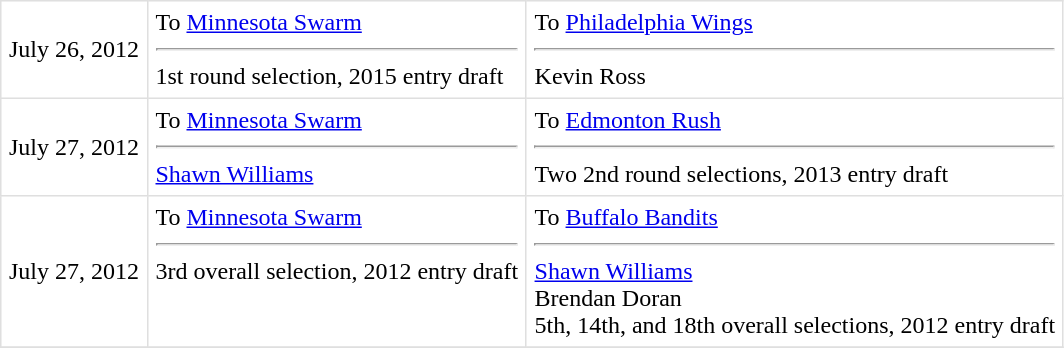<table border=1 style="border-collapse:collapse" bordercolor="#DFDFDF"  cellpadding="5">
<tr>
<td>July 26, 2012</td>
<td valign="top">To <a href='#'>Minnesota Swarm</a><hr>1st round selection, 2015 entry draft</td>
<td valign="top">To <a href='#'>Philadelphia Wings</a><hr>Kevin Ross</td>
</tr>
<tr>
<td>July 27, 2012</td>
<td valign="top">To <a href='#'>Minnesota Swarm</a><hr><a href='#'>Shawn Williams</a></td>
<td valign="top">To <a href='#'>Edmonton Rush</a><hr>Two 2nd round selections, 2013 entry draft</td>
</tr>
<tr>
<td>July 27, 2012</td>
<td valign="top">To <a href='#'>Minnesota Swarm</a><hr>3rd overall selection, 2012 entry draft</td>
<td valign="top">To <a href='#'>Buffalo Bandits</a><hr><a href='#'>Shawn Williams</a><br>Brendan Doran<br>5th, 14th, and 18th overall selections, 2012 entry draft</td>
</tr>
<tr>
</tr>
</table>
